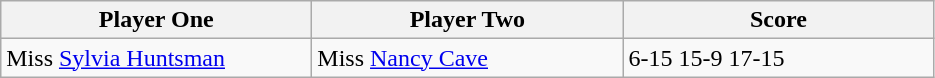<table class="wikitable">
<tr>
<th width=200>Player One</th>
<th width=200>Player Two</th>
<th width=200>Score</th>
</tr>
<tr>
<td> Miss <a href='#'>Sylvia Huntsman</a></td>
<td> Miss <a href='#'>Nancy Cave</a></td>
<td>6-15 15-9 17-15</td>
</tr>
</table>
